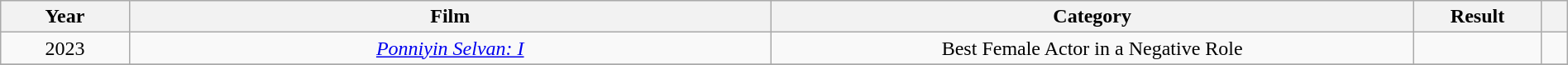<table class="wikitable sortable" style="width:100%;">
<tr>
<th style="width:5%;">Year</th>
<th style="width:25%;">Film</th>
<th style="width:25%;">Category</th>
<th style="width:5%;">Result</th>
<th style="width:1%;" class="unsortable"></th>
</tr>
<tr>
<td style="text-align:center;">2023</td>
<td style="text-align:center;"><em><a href='#'>Ponniyin Selvan: I</a></em></td>
<td style="text-align:center;">Best Female Actor in a Negative Role</td>
<td></td>
<td style="text-align:center;"></td>
</tr>
<tr>
</tr>
</table>
